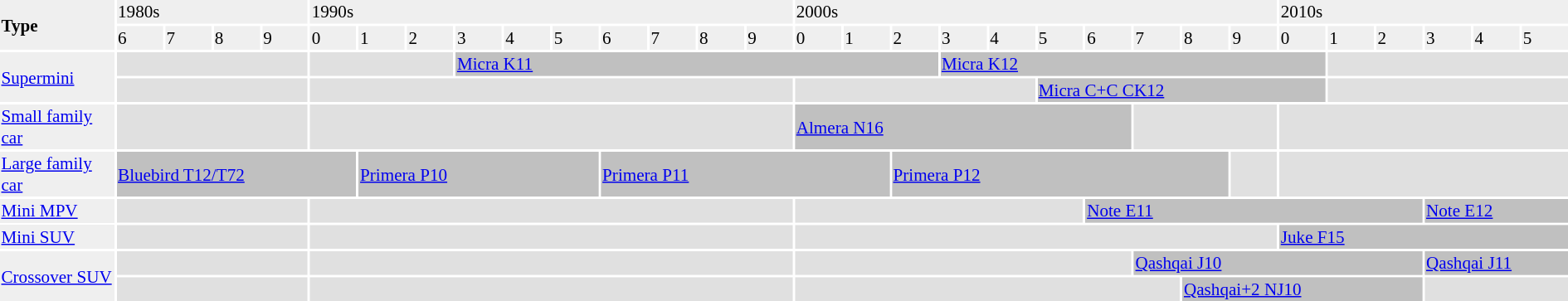<table style="font-size:88%; width:100%;">
<tr style="background:#EFEFEF;">
<td rowspan=2 width=7.2%><strong>Type</strong></td>
<td colspan=4 width=29%>1980s</td>
<td colspan=10 width=29%>1990s</td>
<td colspan=10 width=29%>2000s</td>
<td colspan=6 width=5.8%>2010s</td>
</tr>
<tr style="background:#EFEFEF;">
<td width=2.9%>6</td>
<td width=2.9%>7</td>
<td width=2.9%>8</td>
<td width=2.9%>9</td>
<td width=2.9%>0</td>
<td width=2.9%>1</td>
<td width=2.9%>2</td>
<td width=2.9%>3</td>
<td width=2.9%>4</td>
<td width=2.9%>5</td>
<td width=2.9%>6</td>
<td width=2.9%>7</td>
<td width=2.9%>8</td>
<td width=2.9%>9</td>
<td width=2.9%>0</td>
<td width=2.9%>1</td>
<td width=2.9%>2</td>
<td width=2.9%>3</td>
<td width=2.9%>4</td>
<td width=2.9%>5</td>
<td width=2.9%>6</td>
<td width=2.9%>7</td>
<td width=2.9%>8</td>
<td width=2.9%>9</td>
<td width=2.9%>0</td>
<td width=2.9%>1</td>
<td width=2.9%>2</td>
<td width=2.9%>3</td>
<td width=2.9%>4</td>
<td width=2.9%>5</td>
</tr>
<tr style="background:#E0E0E0;">
<td style="background:#EFEFEF;" rowspan=2><a href='#'>Supermini</a></td>
<td colspan= 4></td>
<td colspan= 3></td>
<td colspan=10 style="background:#C0C0C0;"><a href='#'>Micra K11</a></td>
<td colspan= 8 style="background:#C0C0C0;"><a href='#'>Micra K12</a></td>
<td colspan= 5></td>
</tr>
<tr style="background:#E0E0E0;">
<td colspan=4></td>
<td colspan=10></td>
<td colspan= 5></td>
<td colspan= 6 style="background:#C0C0C0;"><a href='#'>Micra C+C CK12</a></td>
<td colspan= 5></td>
</tr>
<tr style="background:#E0E0E0;">
<td style="background:#EFEFEF;"><a href='#'>Small family car</a></td>
<td colspan= 4></td>
<td colspan= 10></td>
<td colspan= 7 style="background:#C0C0C0;"><a href='#'>Almera N16</a></td>
<td colspan= 3></td>
<td colspan= 6></td>
</tr>
<tr style="background:#E0E0E0;">
<td style="background:#EFEFEF;"><a href='#'>Large family car</a></td>
<td colspan= 5 style="background:#C0C0C0;"><a href='#'>Bluebird T12/T72</a></td>
<td colspan= 5 style="background:#C0C0C0;"><a href='#'>Primera P10</a></td>
<td colspan= 6 style="background:#C0C0C0;"><a href='#'>Primera P11</a></td>
<td colspan= 7 style="background:#C0C0C0;"><a href='#'>Primera P12</a></td>
<td colspan= 1></td>
<td colspan= 6></td>
</tr>
<tr style="background:#E0E0E0;">
<td style="background:#EFEFEF;"><a href='#'>Mini MPV</a></td>
<td colspan= 4></td>
<td colspan=10></td>
<td colspan= 6></td>
<td colspan= 7 style="background:#C0C0C0;"><a href='#'>Note E11</a></td>
<td colspan= 3 style="background:#C0C0C0;"><a href='#'>Note E12</a></td>
</tr>
<tr style="background:#E0E0E0;">
<td style="background:#EFEFEF;"><a href='#'>Mini SUV</a></td>
<td colspan= 4></td>
<td colspan=10></td>
<td colspan=10></td>
<td colspan= 6 style="background:#C0C0C0;"><a href='#'>Juke F15</a></td>
</tr>
<tr style="background:#E0E0E0;">
<td style="background:#EFEFEF;" rowspan=2><a href='#'>Crossover SUV</a></td>
<td colspan= 4></td>
<td colspan=10></td>
<td colspan= 7></td>
<td colspan= 6 style="background:#C0C0C0;"><a href='#'>Qashqai J10</a></td>
<td colspan= 3 style="background:#C0C0C0;"><a href='#'>Qashqai J11</a></td>
</tr>
<tr style="background:#E0E0E0;">
<td colspan=4></td>
<td colspan=10></td>
<td colspan= 8></td>
<td colspan= 5 style="background:#C0C0C0;"><a href='#'>Qashqai+2 NJ10</a></td>
<td colspan= 3></td>
</tr>
</table>
